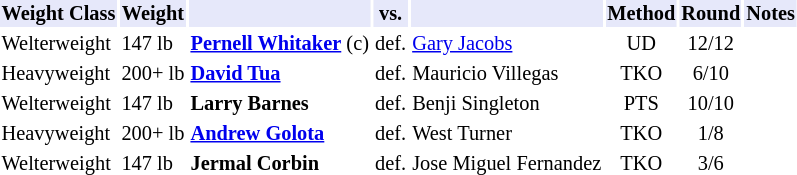<table class="toccolours" style="font-size: 85%;">
<tr>
<th style="background:#e6e8fa; color:#000; text-align:center;">Weight Class</th>
<th style="background:#e6e8fa; color:#000; text-align:center;">Weight</th>
<th style="background:#e6e8fa; color:#000; text-align:center;"></th>
<th style="background:#e6e8fa; color:#000; text-align:center;">vs.</th>
<th style="background:#e6e8fa; color:#000; text-align:center;"></th>
<th style="background:#e6e8fa; color:#000; text-align:center;">Method</th>
<th style="background:#e6e8fa; color:#000; text-align:center;">Round</th>
<th style="background:#e6e8fa; color:#000; text-align:center;">Notes</th>
</tr>
<tr>
<td>Welterweight</td>
<td>147 lb</td>
<td><strong><a href='#'>Pernell Whitaker</a></strong> (c)</td>
<td>def.</td>
<td><a href='#'>Gary Jacobs</a></td>
<td align=center>UD</td>
<td align=center>12/12</td>
<td></td>
</tr>
<tr>
<td>Heavyweight</td>
<td>200+ lb</td>
<td><strong><a href='#'>David Tua</a></strong></td>
<td>def.</td>
<td>Mauricio Villegas</td>
<td align=center>TKO</td>
<td align=center>6/10</td>
</tr>
<tr>
<td>Welterweight</td>
<td>147 lb</td>
<td><strong>Larry Barnes</strong></td>
<td>def.</td>
<td>Benji Singleton</td>
<td align=center>PTS</td>
<td align=center>10/10</td>
</tr>
<tr>
<td>Heavyweight</td>
<td>200+ lb</td>
<td><strong><a href='#'>Andrew Golota</a></strong></td>
<td>def.</td>
<td>West Turner</td>
<td align=center>TKO</td>
<td align=center>1/8</td>
</tr>
<tr>
<td>Welterweight</td>
<td>147 lb</td>
<td><strong>Jermal Corbin</strong></td>
<td>def.</td>
<td>Jose Miguel Fernandez</td>
<td align=center>TKO</td>
<td align=center>3/6</td>
</tr>
</table>
